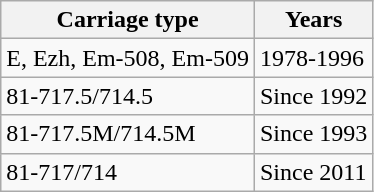<table class="wikitable">
<tr>
<th>Carriage type</th>
<th>Years</th>
</tr>
<tr>
<td>E, Ezh, Em-508, Em-509</td>
<td>1978-1996</td>
</tr>
<tr>
<td>81-717.5/714.5</td>
<td>Since 1992</td>
</tr>
<tr>
<td>81-717.5M/714.5M</td>
<td>Since 1993</td>
</tr>
<tr>
<td>81-717/714</td>
<td>Since 2011</td>
</tr>
</table>
